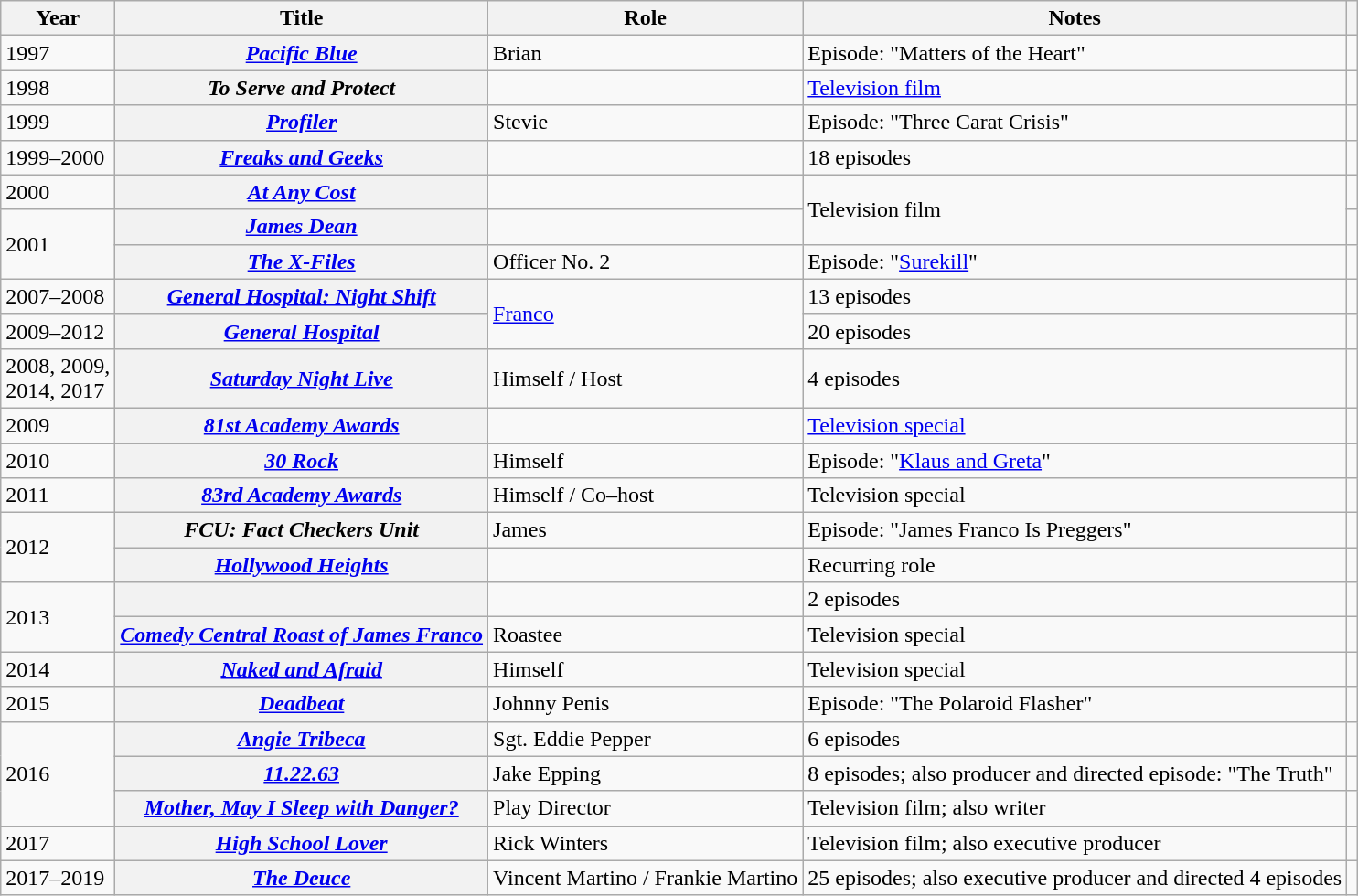<table class="wikitable plainrowheaders sortable">
<tr>
<th scope="col">Year</th>
<th scope="col">Title</th>
<th scope="col">Role</th>
<th scope="col" class="unsortable">Notes</th>
<th scope="col" class="unsortable"></th>
</tr>
<tr>
<td>1997</td>
<th scope="row"><em><a href='#'>Pacific Blue</a></em></th>
<td>Brian</td>
<td>Episode: "Matters of the Heart"</td>
<td style="text-align:center;"></td>
</tr>
<tr>
<td>1998</td>
<th scope="row"><em>To Serve and Protect</em></th>
<td></td>
<td><a href='#'>Television film</a></td>
<td style="text-align:center;"></td>
</tr>
<tr>
<td>1999</td>
<th scope="row"><em><a href='#'>Profiler</a></em></th>
<td>Stevie</td>
<td>Episode: "Three Carat Crisis"</td>
<td style="text-align:center;"></td>
</tr>
<tr>
<td>1999–2000</td>
<th scope="row"><em><a href='#'>Freaks and Geeks</a></em></th>
<td></td>
<td>18 episodes</td>
<td style="text-align:center;"></td>
</tr>
<tr>
<td>2000</td>
<th scope="row"><em><a href='#'>At Any Cost</a></em></th>
<td></td>
<td rowspan=2>Television film</td>
<td style="text-align:center;"></td>
</tr>
<tr>
<td rowspan="2">2001</td>
<th scope="row"><em><a href='#'>James Dean</a></em></th>
<td></td>
<td style="text-align:center;"></td>
</tr>
<tr>
<th scope="row"><em><a href='#'>The X-Files</a></em></th>
<td>Officer No. 2</td>
<td>Episode: "<a href='#'>Surekill</a>"</td>
<td style="text-align:center;"></td>
</tr>
<tr>
<td>2007–2008</td>
<th scope="row"><em><a href='#'>General Hospital: Night Shift</a></em></th>
<td rowspan=2><a href='#'>Franco</a></td>
<td>13 episodes</td>
<td style="text-align:center;"></td>
</tr>
<tr>
<td>2009–2012</td>
<th scope="row"><em><a href='#'>General Hospital</a></em></th>
<td>20 episodes</td>
<td style="text-align:center;"></td>
</tr>
<tr>
<td>2008, 2009,<br>2014, 2017</td>
<th scope="row"><em><a href='#'>Saturday Night Live</a></em></th>
<td>Himself / Host</td>
<td>4 episodes</td>
<td style="text-align:center;"></td>
</tr>
<tr>
<td>2009</td>
<th scope="row"><em><a href='#'>81st Academy Awards</a></em></th>
<td></td>
<td><a href='#'>Television special</a></td>
<td style="text-align:center;"></td>
</tr>
<tr>
<td>2010</td>
<th scope="row"><em><a href='#'>30 Rock</a></em></th>
<td>Himself</td>
<td>Episode: "<a href='#'>Klaus and Greta</a>"</td>
<td style="text-align:center;"></td>
</tr>
<tr>
<td>2011</td>
<th scope="row"><em><a href='#'>83rd Academy Awards</a></em></th>
<td>Himself / Co–host</td>
<td>Television special</td>
<td style="text-align:center;"></td>
</tr>
<tr>
<td rowspan="2">2012</td>
<th scope="row"><em>FCU: Fact Checkers Unit</em></th>
<td>James</td>
<td>Episode: "James Franco Is Preggers"</td>
<td style="text-align:center;"></td>
</tr>
<tr>
<th scope="row"><em><a href='#'>Hollywood Heights</a></em></th>
<td></td>
<td>Recurring role</td>
<td style="text-align:center;"></td>
</tr>
<tr>
<td rowspan="2">2013</td>
<th scope="row"><em></em></th>
<td></td>
<td>2 episodes</td>
<td style="text-align:center;"></td>
</tr>
<tr>
<th scope="row"><em><a href='#'>Comedy Central Roast of James Franco</a></em></th>
<td>Roastee</td>
<td>Television special</td>
<td style="text-align:center;"></td>
</tr>
<tr>
<td>2014</td>
<th scope="row"><em><a href='#'>Naked and Afraid</a></em></th>
<td>Himself</td>
<td>Television special</td>
<td style="text-align:center;"></td>
</tr>
<tr>
<td>2015</td>
<th scope="row"><em><a href='#'>Deadbeat</a></em></th>
<td>Johnny Penis</td>
<td>Episode: "The Polaroid Flasher"</td>
<td style="text-align:center;"></td>
</tr>
<tr>
<td rowspan="3">2016</td>
<th scope="row"><em><a href='#'>Angie Tribeca</a></em></th>
<td>Sgt. Eddie Pepper</td>
<td>6 episodes</td>
<td style="text-align:center;"></td>
</tr>
<tr>
<th scope="row"><em><a href='#'>11.22.63</a></em></th>
<td>Jake Epping</td>
<td>8 episodes; also producer and directed episode: "The Truth"</td>
<td style="text-align:center;"></td>
</tr>
<tr>
<th scope="row"><em><a href='#'>Mother, May I Sleep with Danger?</a></em></th>
<td>Play Director</td>
<td>Television film; also writer</td>
<td style="text-align:center;"></td>
</tr>
<tr>
<td>2017</td>
<th scope="row"><em><a href='#'>High School Lover</a></em></th>
<td>Rick Winters</td>
<td>Television film; also executive producer</td>
<td style="text-align:center;"></td>
</tr>
<tr>
<td>2017–2019</td>
<th scope="row"><em><a href='#'>The Deuce</a></em></th>
<td>Vincent Martino / Frankie Martino</td>
<td>25 episodes; also executive producer and directed 4 episodes</td>
<td style="text-align:center;"></td>
</tr>
</table>
